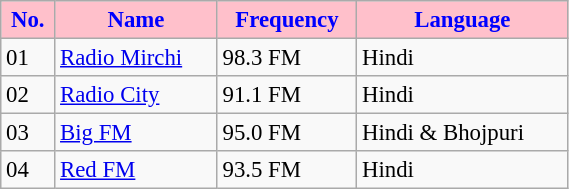<table class="wikitable"  style="font-size:95%; width:30%;">
<tr>
<th style="background:Pink; color:Blue; text-align:center;">No.</th>
<th style="background:Pink; color:Blue; text-align:center;">Name</th>
<th style="background:Pink; color:Blue; text-align:center;">Frequency</th>
<th style="background:Pink; color:Blue; text-align:center;">Language</th>
</tr>
<tr>
<td>01</td>
<td><a href='#'>Radio Mirchi</a></td>
<td>98.3 FM</td>
<td>Hindi</td>
</tr>
<tr>
<td>02</td>
<td><a href='#'>Radio City</a></td>
<td>91.1 FM</td>
<td>Hindi</td>
</tr>
<tr>
<td>03</td>
<td><a href='#'>Big FM</a></td>
<td>95.0 FM</td>
<td>Hindi & Bhojpuri</td>
</tr>
<tr>
<td>04</td>
<td><a href='#'>Red FM</a></td>
<td>93.5 FM</td>
<td>Hindi</td>
</tr>
</table>
